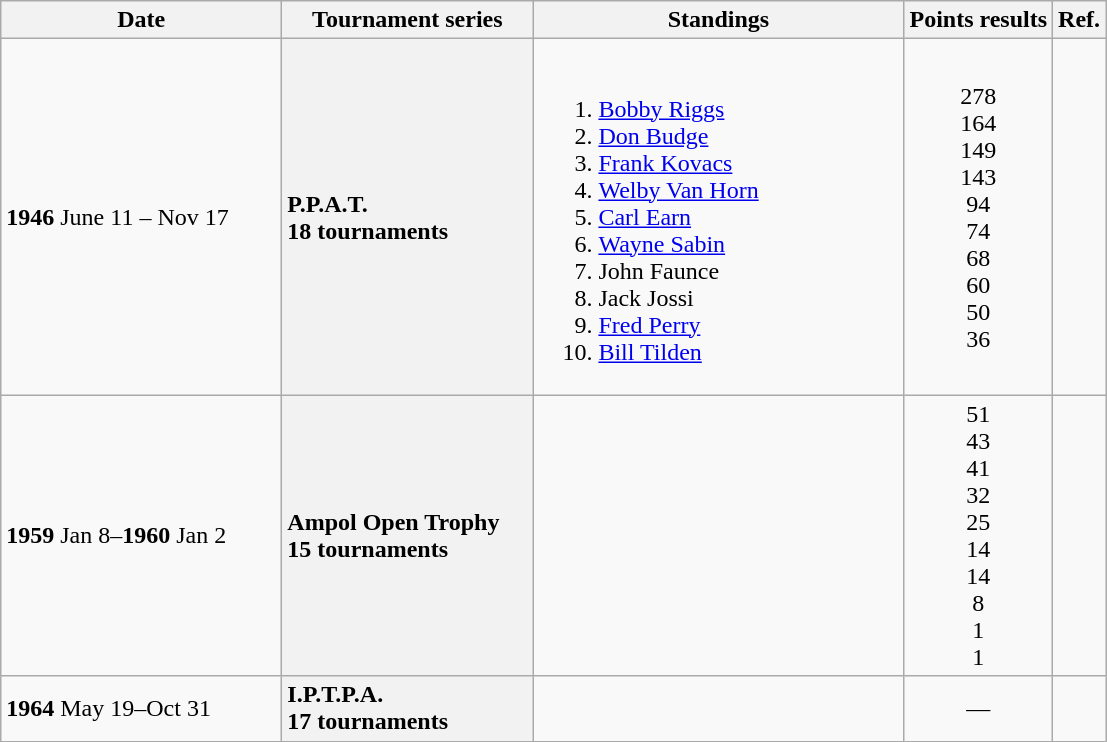<table class="wikitable plainrowheaders">
<tr>
<th width="180">Date</th>
<th width="160">Tournament series</th>
<th width="240">Standings</th>
<th>Points results</th>
<th>Ref.</th>
</tr>
<tr>
<td><strong>1946</strong> June 11 – Nov 17</td>
<th scope="row" style="text-align: left;">P.P.A.T.<br>18 tournaments</th>
<td><br><ol><li> <a href='#'>Bobby Riggs</a></li><li> <a href='#'>Don Budge</a></li><li> <a href='#'>Frank Kovacs</a></li><li> <a href='#'>Welby Van Horn</a></li><li> <a href='#'>Carl Earn</a></li><li> <a href='#'>Wayne Sabin</a></li><li> John Faunce</li><li> Jack Jossi</li><li> <a href='#'>Fred Perry</a></li><li> <a href='#'>Bill Tilden</a></li></ol></td>
<td align="center">278<br>164<br>149<br>143<br>94<br>74<br>68<br>60<br>50<br>36</td>
<td></td>
</tr>
<tr>
<td><strong>1959</strong> Jan 8–<strong>1960</strong> Jan 2</td>
<th scope="row" style="text-align: left;">Ampol Open Trophy<br>15 tournaments</th>
<td></td>
<td align="center">51<br>43<br>41<br>32<br>25<br>14<br>14<br>8<br>1<br>1</td>
<td><br></td>
</tr>
<tr>
<td><strong>1964</strong> May 19–Oct 31</td>
<th scope="row" style="text-align: left;">I.P.T.P.A.<br>17 tournaments</th>
<td></td>
<td align="center">—</td>
<td><br></td>
</tr>
</table>
